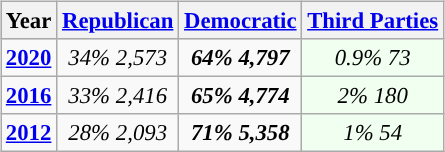<table class="wikitable" style="float:right; font-size:95%;">
<tr bgcolor=lightgrey>
<th>Year</th>
<th><a href='#'>Republican</a></th>
<th><a href='#'>Democratic</a></th>
<th><a href='#'>Third Parties</a></th>
</tr>
<tr>
<td style="text-align:center; "><strong><a href='#'>2020</a></strong></td>
<td style="text-align:center; "><em>34%</em> <em>2,573</em></td>
<td style="text-align:center; "><strong> <em>64%</em> <em>4,797</em> </strong></td>
<td style="text-align:center; background:honeyDew;"><em>0.9%</em> <em>73</em></td>
</tr>
<tr>
<td style="text-align:center; "><strong><a href='#'>2016</a></strong></td>
<td style="text-align:center; "><em>33%</em> <em>2,416</em></td>
<td style="text-align:center; "><strong> <em>65%</em> <em>4,774</em> </strong></td>
<td style="text-align:center; background:honeyDew;"><em>2%</em> <em>180</em></td>
</tr>
<tr>
<td style="text-align:center; "><strong><a href='#'>2012</a></strong></td>
<td style="text-align:center; "><em>28%</em> <em>2,093</em></td>
<td style="text-align:center;"><strong> <em>71%</em> <em>5,358</em> </strong></td>
<td style="text-align:center; background:honeyDew;"><em>1%</em> <em>54</em></td>
</tr>
</table>
